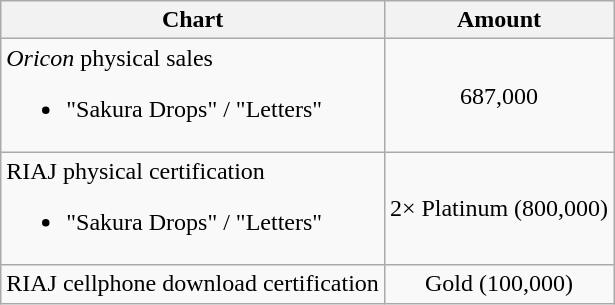<table class="wikitable">
<tr>
<th>Chart</th>
<th>Amount</th>
</tr>
<tr>
<td><em>Oricon</em> physical sales<br><ul><li>"Sakura Drops" / "Letters"</li></ul></td>
<td align="center">687,000</td>
</tr>
<tr>
<td>RIAJ physical certification<br><ul><li>"Sakura Drops" / "Letters"</li></ul></td>
<td align="center">2× Platinum (800,000)</td>
</tr>
<tr>
<td>RIAJ cellphone download certification</td>
<td align="center">Gold (100,000)</td>
</tr>
</table>
